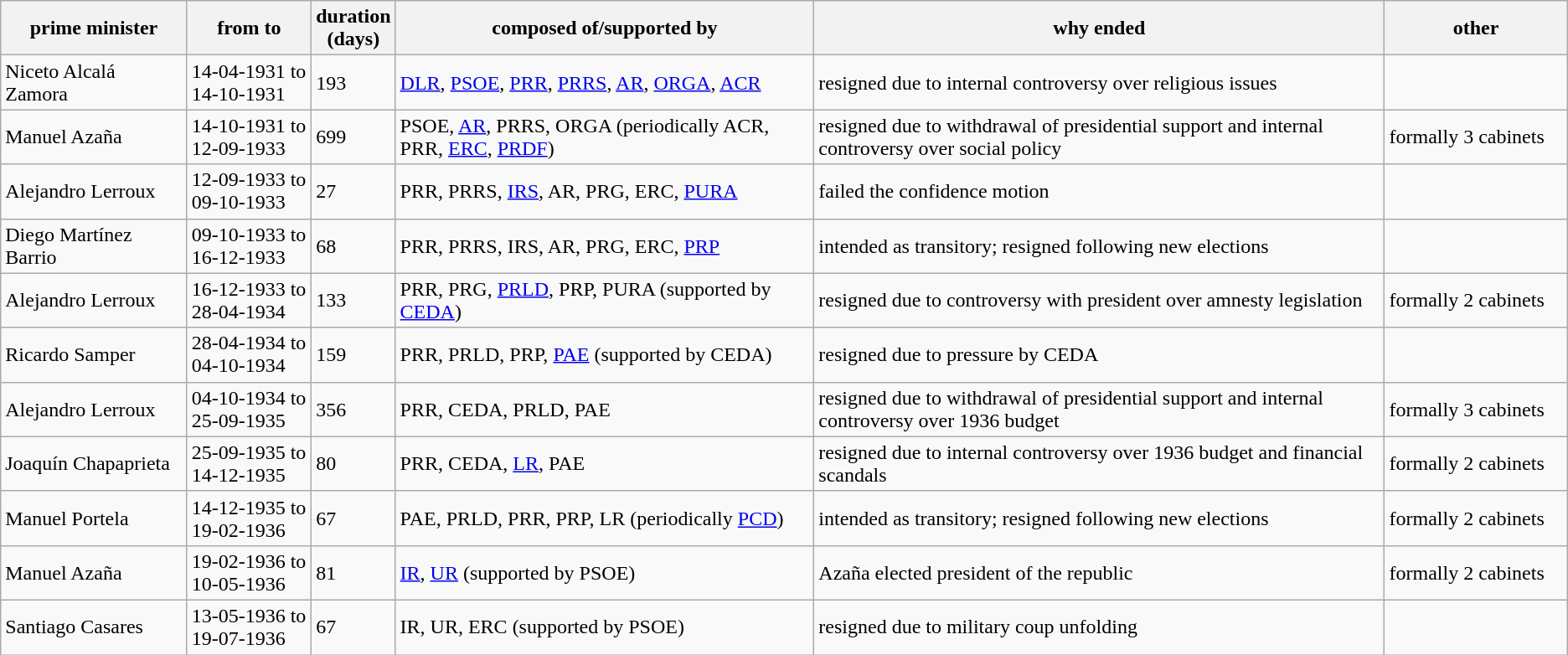<table class="wikitable">
<tr>
<th scope="col" style="width: 150px;">prime minister</th>
<th scope="col" style="width: 100px;">from to</th>
<th scope="col" style="width: 50px;">duration (days)</th>
<th scope="col" style="width: 360px;">composed of/supported by</th>
<th scope="col" style="width: 500px;">why ended</th>
<th scope="col" style="width: 150px;">other</th>
</tr>
<tr --->
<td>Niceto Alcalá Zamora</td>
<td>14-04-1931 to 14-10-1931</td>
<td>193</td>
<td><a href='#'>DLR</a>, <a href='#'>PSOE</a>, <a href='#'>PRR</a>, <a href='#'>PRRS</a>, <a href='#'>AR</a>, <a href='#'>ORGA</a>, <a href='#'>ACR</a></td>
<td>resigned due to internal controversy over religious issues</td>
<td></td>
</tr>
<tr --->
<td>Manuel Azaña</td>
<td>14-10-1931 to 12-09-1933</td>
<td>699</td>
<td>PSOE, <a href='#'>AR</a>, PRRS, ORGA (periodically ACR, PRR, <a href='#'>ERC</a>, <a href='#'>PRDF</a>)</td>
<td>resigned due to withdrawal of presidential support and internal controversy over social policy</td>
<td>formally 3 cabinets</td>
</tr>
<tr --->
<td>Alejandro Lerroux</td>
<td>12-09-1933 to 09-10-1933</td>
<td>27</td>
<td>PRR, PRRS, <a href='#'>IRS</a>, AR, PRG, ERC, <a href='#'>PURA</a></td>
<td>failed the confidence motion</td>
<td></td>
</tr>
<tr --->
<td>Diego Martínez Barrio</td>
<td>09-10-1933 to 16-12-1933</td>
<td>68</td>
<td>PRR, PRRS, IRS, AR, PRG, ERC, <a href='#'>PRP</a></td>
<td>intended as transitory; resigned following new elections</td>
<td></td>
</tr>
<tr --->
<td>Alejandro Lerroux</td>
<td>16-12-1933 to 28-04-1934</td>
<td>133</td>
<td>PRR, PRG, <a href='#'>PRLD</a>, PRP, PURA (supported by <a href='#'>CEDA</a>)</td>
<td>resigned due to controversy with president over amnesty legislation</td>
<td>formally 2 cabinets</td>
</tr>
<tr --->
<td>Ricardo Samper</td>
<td>28-04-1934 to 04-10-1934</td>
<td>159</td>
<td>PRR, PRLD, PRP, <a href='#'>PAE</a> (supported by CEDA)</td>
<td>resigned due to pressure by CEDA</td>
<td></td>
</tr>
<tr --->
<td>Alejandro Lerroux</td>
<td>04-10-1934 to 25-09-1935</td>
<td>356</td>
<td>PRR, CEDA, PRLD, PAE</td>
<td>resigned due to withdrawal of presidential support and internal controversy over 1936 budget</td>
<td>formally 3 cabinets</td>
</tr>
<tr --->
<td>Joaquín Chapaprieta</td>
<td>25-09-1935 to 14-12-1935</td>
<td>80</td>
<td>PRR, CEDA, <a href='#'>LR</a>, PAE</td>
<td>resigned due to internal controversy over 1936 budget and financial scandals</td>
<td>formally 2 cabinets</td>
</tr>
<tr --->
<td>Manuel Portela</td>
<td>14-12-1935 to 19-02-1936</td>
<td>67</td>
<td>PAE, PRLD, PRR, PRP, LR (periodically <a href='#'>PCD</a>)</td>
<td>intended as transitory; resigned following new elections</td>
<td>formally 2 cabinets</td>
</tr>
<tr --->
<td>Manuel Azaña</td>
<td>19-02-1936 to 10-05-1936</td>
<td>81</td>
<td><a href='#'>IR</a>, <a href='#'>UR</a> (supported by PSOE)</td>
<td>Azaña elected president of the republic</td>
<td>formally 2 cabinets</td>
</tr>
<tr --->
<td>Santiago Casares</td>
<td>13-05-1936 to 19-07-1936</td>
<td>67</td>
<td>IR, UR, ERC (supported by PSOE)</td>
<td>resigned due to military coup unfolding</td>
<td></td>
</tr>
</table>
